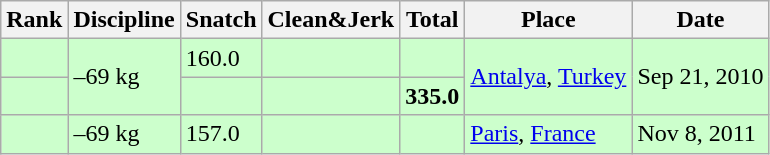<table class="wikitable">
<tr>
<th>Rank</th>
<th>Discipline</th>
<th>Snatch</th>
<th>Clean&Jerk</th>
<th>Total</th>
<th>Place</th>
<th>Date</th>
</tr>
<tr bgcolor=#CCFFCC>
<td></td>
<td rowspan=2>–69 kg</td>
<td>160.0</td>
<td></td>
<td></td>
<td rowspan=2><a href='#'>Antalya</a>, <a href='#'>Turkey</a></td>
<td rowspan=2>Sep 21, 2010</td>
</tr>
<tr bgcolor=#CCFFCC>
<td><strong></strong></td>
<td></td>
<td></td>
<td><strong>335.0</strong></td>
</tr>
<tr bgcolor=#CCFFCC>
<td></td>
<td>–69 kg</td>
<td>157.0</td>
<td></td>
<td></td>
<td><a href='#'>Paris</a>, <a href='#'>France</a></td>
<td>Nov 8, 2011</td>
</tr>
</table>
